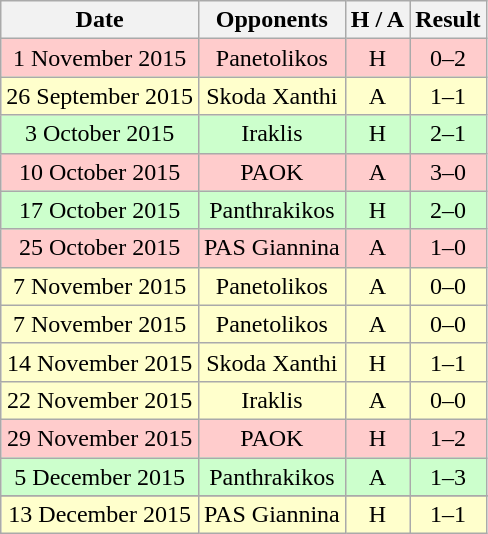<table class="wikitable" style="text-align:center">
<tr>
<th>Date</th>
<th>Opponents</th>
<th>H / A</th>
<th>Result<br></th>
</tr>
<tr bgcolor="#FFCCCC">
<td>1 November 2015</td>
<td>Panetolikos</td>
<td>H</td>
<td>0–2</td>
</tr>
<tr bgcolor="#FFFFCC">
<td>26 September 2015</td>
<td>Skoda Xanthi</td>
<td>Α</td>
<td>1–1</td>
</tr>
<tr bgcolor="#CCFFCC">
<td>3 October 2015</td>
<td>Iraklis</td>
<td>H</td>
<td>2–1</td>
</tr>
<tr bgcolor="#FFCCCC">
<td>10 October 2015</td>
<td>PAOK</td>
<td>Α</td>
<td>3–0</td>
</tr>
<tr bgcolor="#CCFFCC">
<td>17 October 2015</td>
<td>Panthrakikos</td>
<td>H</td>
<td>2–0</td>
</tr>
<tr bgcolor="#FFCCCC">
<td>25 October 2015</td>
<td>PAS Giannina</td>
<td>Α</td>
<td>1–0</td>
</tr>
<tr bgcolor="#FFFFCC">
<td>7 November 2015</td>
<td>Panetolikos</td>
<td>A</td>
<td>0–0</td>
</tr>
<tr bgcolor="#FFFFCC">
<td>7 November 2015</td>
<td>Panetolikos</td>
<td>A</td>
<td>0–0</td>
</tr>
<tr bgcolor="#FFFFCC">
<td>14 November 2015</td>
<td>Skoda Xanthi</td>
<td>Η</td>
<td>1–1</td>
</tr>
<tr bgcolor="#FFFFCC">
<td>22 November 2015</td>
<td>Iraklis</td>
<td>A</td>
<td>0–0</td>
</tr>
<tr bgcolor="#FFCCCC">
<td>29 November 2015</td>
<td>PAOK</td>
<td>H</td>
<td>1–2</td>
</tr>
<tr bgcolor="#CCFFCC">
<td>5 December 2015</td>
<td>Panthrakikos</td>
<td>A</td>
<td>1–3</td>
</tr>
<tr>
</tr>
<tr bgcolor="#FFFFCC">
<td>13 December 2015</td>
<td>PAS Giannina</td>
<td>H</td>
<td>1–1</td>
</tr>
</table>
